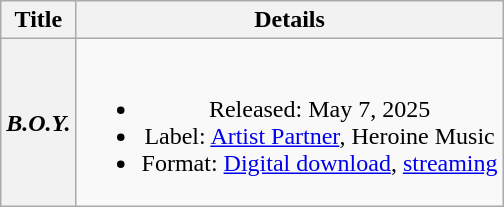<table class="wikitable plainrowheaders" style="text-align:center;">
<tr>
<th>Title</th>
<th>Details</th>
</tr>
<tr>
<th scope="row"><em>B.O.Y.</em></th>
<td><br><ul><li>Released: May 7, 2025</li><li>Label: <a href='#'>Artist Partner</a>, Heroine Music</li><li>Format: <a href='#'>Digital download</a>, <a href='#'>streaming</a></li></ul></td>
</tr>
</table>
